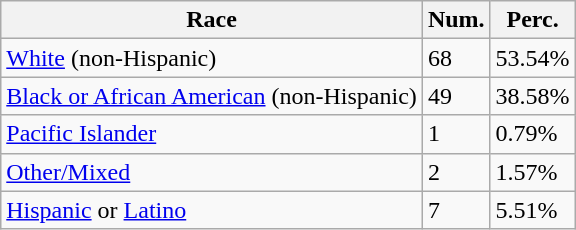<table class="wikitable">
<tr>
<th>Race</th>
<th>Num.</th>
<th>Perc.</th>
</tr>
<tr>
<td><a href='#'>White</a> (non-Hispanic)</td>
<td>68</td>
<td>53.54%</td>
</tr>
<tr>
<td><a href='#'>Black or African American</a> (non-Hispanic)</td>
<td>49</td>
<td>38.58%</td>
</tr>
<tr>
<td><a href='#'>Pacific Islander</a></td>
<td>1</td>
<td>0.79%</td>
</tr>
<tr>
<td><a href='#'>Other/Mixed</a></td>
<td>2</td>
<td>1.57%</td>
</tr>
<tr>
<td><a href='#'>Hispanic</a> or <a href='#'>Latino</a></td>
<td>7</td>
<td>5.51%</td>
</tr>
</table>
